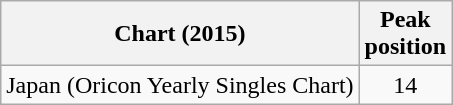<table class="wikitable sortable">
<tr>
<th>Chart (2015)</th>
<th>Peak<br>position</th>
</tr>
<tr>
<td>Japan (Oricon Yearly Singles Chart)</td>
<td align="center">14</td>
</tr>
</table>
